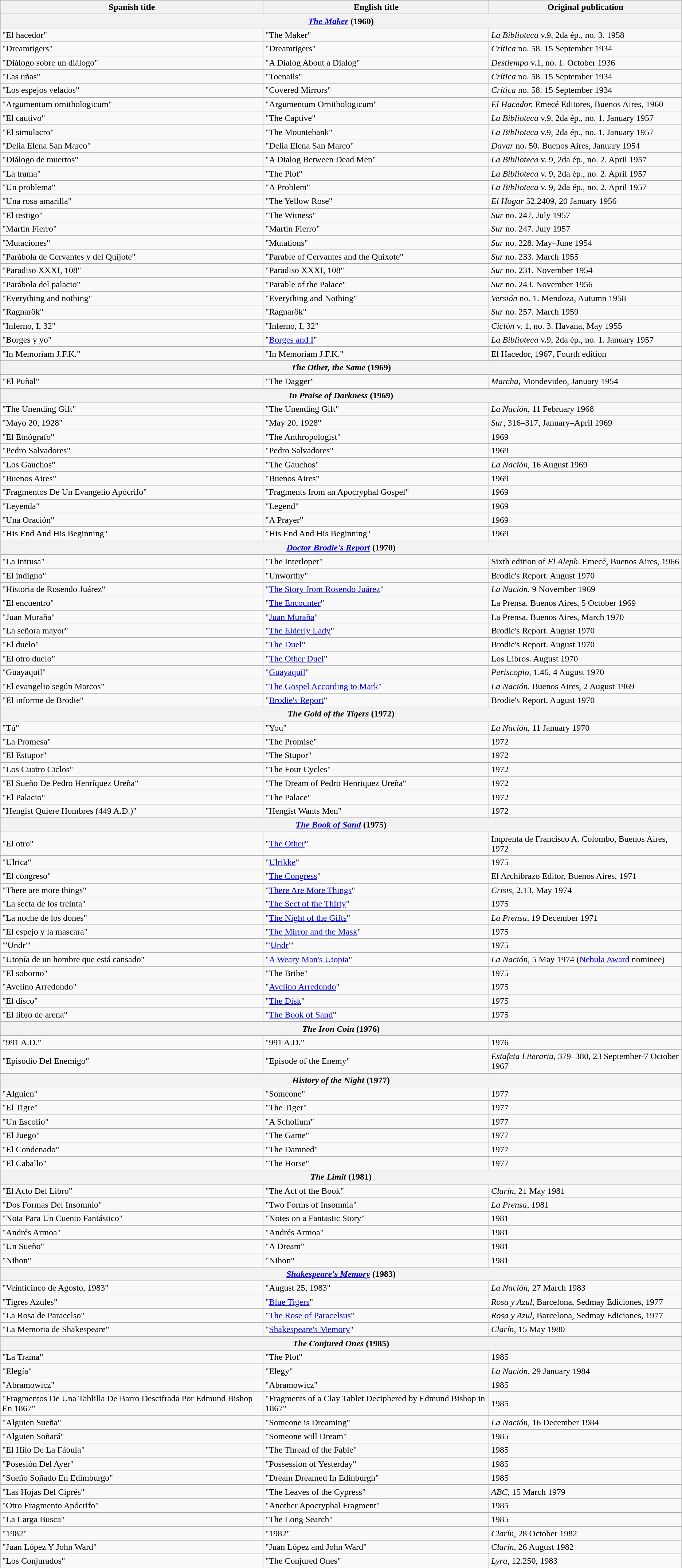<table class="wikitable">
<tr>
<th>Spanish title</th>
<th>English title</th>
<th>Original publication</th>
</tr>
<tr bgcolor="#CCCCCC" align="center">
<th colspan="3"><em><a href='#'>The Maker</a></em> (1960)</th>
</tr>
<tr>
<td>"El hacedor"</td>
<td>"The Maker"</td>
<td><em>La Biblioteca</em> v.9, 2da ép., no. 3. 1958</td>
</tr>
<tr>
<td>"Dreamtigers"</td>
<td>"Dreamtigers"</td>
<td><em>Crítica</em> no. 58. 15 September 1934</td>
</tr>
<tr>
<td>"Diálogo sobre un diálogo"</td>
<td>"A Dialog About a Dialog"</td>
<td><em>Destiempo</em> v.1, no. 1. October 1936</td>
</tr>
<tr>
<td>"Las uñas"</td>
<td>"Toenails"</td>
<td><em>Crítica</em> no. 58. 15 September 1934</td>
</tr>
<tr>
<td>"Los espejos velados"</td>
<td>"Covered Mirrors"</td>
<td><em>Crítica</em> no. 58. 15 September 1934</td>
</tr>
<tr>
<td>"Argumentum ornithologicum"</td>
<td>"Argumentum Ornithologicum"</td>
<td><em>El Hacedor.</em> Emecé Editores, Buenos Aires, 1960</td>
</tr>
<tr>
<td>"El cautivo"</td>
<td>"The Captive"</td>
<td><em>La Biblioteca</em> v.9, 2da ép., no. 1. January 1957</td>
</tr>
<tr>
<td>"El simulacro"</td>
<td>"The Mountebank"</td>
<td><em>La Biblioteca</em> v.9, 2da ép., no. 1. January 1957</td>
</tr>
<tr>
<td>"Delia Elena San Marco"</td>
<td>"Delia Elena San Marco"</td>
<td><em>Davar</em> no. 50. Buenos Aires, January 1954</td>
</tr>
<tr>
<td>"Diálogo de muertos"</td>
<td>"A Dialog Between Dead Men"</td>
<td><em>La Biblioteca</em> v. 9, 2da ép., no. 2. April 1957</td>
</tr>
<tr>
<td>"La trama"</td>
<td>"The Plot"</td>
<td><em>La Biblioteca</em> v. 9, 2da ép., no. 2. April 1957</td>
</tr>
<tr>
<td>"Un problema"</td>
<td>"A Problem"</td>
<td><em>La Biblioteca</em> v. 9, 2da ép., no. 2. April 1957</td>
</tr>
<tr>
<td>"Una rosa amarilla"</td>
<td>"The Yellow Rose"</td>
<td><em>El Hogar</em> 52.2409, 20 January 1956</td>
</tr>
<tr>
<td>"El testigo"</td>
<td>"The Witness"</td>
<td><em>Sur</em> no. 247. July 1957</td>
</tr>
<tr>
<td>"Martín Fierro"</td>
<td>"Martín Fierro"</td>
<td><em>Sur</em> no. 247. July 1957</td>
</tr>
<tr>
<td>"Mutaciones"</td>
<td>"Mutations"</td>
<td><em>Sur</em> no. 228. May–June 1954</td>
</tr>
<tr>
<td>"Parábola de Cervantes y del Quijote"</td>
<td>"Parable of Cervantes and the Quixote"</td>
<td><em>Sur</em> no. 233. March 1955</td>
</tr>
<tr>
<td>"Paradiso XXXI, 108"</td>
<td>"Paradiso XXXI, 108"</td>
<td><em>Sur</em> no. 231. November 1954</td>
</tr>
<tr>
<td>"Parábola del palacio"</td>
<td>"Parable of the Palace"</td>
<td><em>Sur</em> no. 243. November 1956</td>
</tr>
<tr>
<td>"Everything and nothing"</td>
<td>"Everything and Nothing"</td>
<td><em>Versión</em> no. 1. Mendoza, Autumn 1958</td>
</tr>
<tr>
<td>"Ragnarök"</td>
<td>"Ragnarök"</td>
<td><em>Sur</em> no. 257. March 1959</td>
</tr>
<tr>
<td>"Inferno, I, 32"</td>
<td>"Inferno, I, 32"</td>
<td><em>Ciclón</em> v. 1, no. 3. Havana, May 1955</td>
</tr>
<tr>
<td>"Borges y yo"</td>
<td>"<a href='#'>Borges and I</a>"</td>
<td><em>La Biblioteca</em> v.9, 2da ép., no. 1. January 1957</td>
</tr>
<tr>
<td>"In Memoriam J.F.K."</td>
<td>"In Memoriam J.F.K."</td>
<td>El Hacedor, 1967, Fourth edition</td>
</tr>
<tr>
<th colspan="3"><em>The Other, the Same</em> (1969)</th>
</tr>
<tr>
<td>"El Puñal"</td>
<td>"The Dagger"</td>
<td><em>Marcha</em>, Mondevideo, January 1954</td>
</tr>
<tr>
<th colspan="3"><em>In Praise of Darkness</em> (1969)</th>
</tr>
<tr>
<td>"The Unending Gift"</td>
<td>"The Unending Gift"</td>
<td><em>La Nación</em>, 11 February 1968</td>
</tr>
<tr>
<td>"Mayo 20, 1928"</td>
<td>"May 20, 1928"</td>
<td><em>Sur</em>, 316–317, January–April 1969</td>
</tr>
<tr>
<td>"El Etnógrafo"</td>
<td>"The Anthropologist"</td>
<td>1969</td>
</tr>
<tr>
<td>"Pedro Salvadores"</td>
<td>"Pedro Salvadores"</td>
<td>1969</td>
</tr>
<tr>
<td>"Los Gauchos"</td>
<td>"The Gauchos"</td>
<td><em>La Nación</em>, 16 August 1969</td>
</tr>
<tr>
<td>"Buenos Aires"</td>
<td>"Buenos Aires"</td>
<td>1969</td>
</tr>
<tr>
<td>"Fragmentos De Un Evangelio Apócrifo"</td>
<td>"Fragments from an Apocryphal Gospel"</td>
<td>1969</td>
</tr>
<tr>
<td>"Leyenda"</td>
<td>"Legend"</td>
<td>1969</td>
</tr>
<tr>
<td>"Una Oración"</td>
<td>"A Prayer"</td>
<td>1969</td>
</tr>
<tr>
<td>"His End And His Beginning"</td>
<td>"His End And His Beginning"</td>
<td>1969</td>
</tr>
<tr>
<th colspan="3"><em><a href='#'>Doctor Brodie's Report</a></em> (1970)</th>
</tr>
<tr>
<td>"La intrusa"</td>
<td>"The Interloper"</td>
<td>Sixth edition of <em>El Aleph</em>. Emecé, Buenos Aires, 1966</td>
</tr>
<tr>
<td>"El indigno"</td>
<td>"Unworthy"</td>
<td>Brodie's Report. August 1970</td>
</tr>
<tr>
<td>"Historia de Rosendo Juárez"</td>
<td>"<a href='#'>The Story from Rosendo Juárez</a>"</td>
<td><em>La Nación</em>. 9 November 1969</td>
</tr>
<tr>
<td>"El encuentro"</td>
<td>"<a href='#'>The Encounter</a>"</td>
<td>La Prensa. Buenos Aires, 5 October 1969</td>
</tr>
<tr>
<td>"Juan Muraña"</td>
<td>"<a href='#'>Juan Muraña</a>"</td>
<td>La Prensa. Buenos Aires, March 1970</td>
</tr>
<tr>
<td>"La señora mayor"</td>
<td>"<a href='#'>The Elderly Lady</a>"</td>
<td>Brodie's Report. August 1970</td>
</tr>
<tr>
<td>"El duelo"</td>
<td>"<a href='#'>The Duel</a>"</td>
<td>Brodie's Report. August 1970</td>
</tr>
<tr>
<td>"El otro duelo"</td>
<td>"<a href='#'>The Other Duel</a>"</td>
<td>Los Libros. August 1970</td>
</tr>
<tr>
<td>"Guayaquil"</td>
<td>"<a href='#'>Guayaquil</a>"</td>
<td><em>Periscopio</em>, 1.46, 4 August 1970</td>
</tr>
<tr>
<td>"El evangelio según Marcos"</td>
<td>"<a href='#'>The Gospel According to Mark</a>"</td>
<td><em>La Nación</em>. Buenos Aires, 2 August 1969</td>
</tr>
<tr>
<td>"El informe de Brodie"</td>
<td>"<a href='#'>Brodie's Report</a>"</td>
<td>Brodie's Report. August 1970</td>
</tr>
<tr>
<th colspan="3"><em>The Gold of the Tigers</em> (1972)</th>
</tr>
<tr>
<td>"Tú"</td>
<td>"You"</td>
<td><em>La Nación</em>, 11 January 1970</td>
</tr>
<tr>
<td>"La Promesa"</td>
<td>"The Promise"</td>
<td>1972</td>
</tr>
<tr>
<td>"El Estupor"</td>
<td>"The Stupor"</td>
<td>1972</td>
</tr>
<tr>
<td>"Los Cuatro Ciclos"</td>
<td>"The Four Cycles"</td>
<td>1972</td>
</tr>
<tr>
<td>"El Sueño De Pedro Henríquez Ureña"</td>
<td>"The Dream of Pedro Henriquez Ureña"</td>
<td>1972</td>
</tr>
<tr>
<td>"El Palacio"</td>
<td>"The Palace"</td>
<td>1972</td>
</tr>
<tr>
<td>"Hengist Quiere Hombres (449 A.D.)"</td>
<td>"Hengist Wants Men"</td>
<td>1972</td>
</tr>
<tr>
<th colspan="3"><em><a href='#'>The Book of Sand</a></em> (1975)</th>
</tr>
<tr>
<td>"El otro"</td>
<td>"<a href='#'>The Other</a>"</td>
<td>Imprenta de Francisco A. Colombo, Buenos Aires, 1972</td>
</tr>
<tr>
<td>"Ulrica"</td>
<td>"<a href='#'>Ulrikke</a>"</td>
<td>1975</td>
</tr>
<tr>
<td>"El congreso"</td>
<td>"<a href='#'>The Congress</a>"</td>
<td>El Archibrazo Editor, Buenos Aires, 1971</td>
</tr>
<tr>
<td>"There are more things"</td>
<td>"<a href='#'>There Are More Things</a>"</td>
<td><em>Crisis</em>, 2.13, May 1974</td>
</tr>
<tr>
<td>"La secta de los treinta"</td>
<td>"<a href='#'>The Sect of the Thirty</a>"</td>
<td>1975</td>
</tr>
<tr>
<td>"La noche de los dones"</td>
<td>"<a href='#'>The Night of the Gifts</a>"</td>
<td><em>La Prensa</em>, 19 December 1971</td>
</tr>
<tr>
<td>"El espejo y la mascara"</td>
<td>"<a href='#'>The Mirror and the Mask</a>"</td>
<td>1975</td>
</tr>
<tr>
<td>"'Undr'"</td>
<td>"'<a href='#'>Undr</a>'"</td>
<td>1975</td>
</tr>
<tr>
<td>"Utopía de un hombre que está cansado"</td>
<td>"<a href='#'>A Weary Man's Utopia</a>"</td>
<td><em>La Nación</em>, 5 May 1974 (<a href='#'>Nebula Award</a> nominee)</td>
</tr>
<tr>
<td>"El soborno"</td>
<td>"The Bribe"</td>
<td>1975</td>
</tr>
<tr>
<td>"Avelino Arredondo"</td>
<td>"<a href='#'>Avelino Arredondo</a>"</td>
<td>1975</td>
</tr>
<tr>
<td>"El disco"</td>
<td>"<a href='#'>The Disk</a>"</td>
<td>1975</td>
</tr>
<tr>
<td>"El libro de arena"</td>
<td>"<a href='#'>The Book of Sand</a>"</td>
<td>1975</td>
</tr>
<tr>
<th colspan="3"><em>The Iron Coin</em> (1976)</th>
</tr>
<tr>
<td>"991 A.D."</td>
<td>"991 A.D."</td>
<td>1976</td>
</tr>
<tr>
<td>"Episodio Del Enemigo"</td>
<td>"Episode of the Enemy"</td>
<td><em>Estafeta Literaria</em>, 379–380, 23 September-7 October 1967</td>
</tr>
<tr>
<th colspan="3"><em>History of the Night</em> (1977)</th>
</tr>
<tr>
<td>"Alguien"</td>
<td>"Someone"</td>
<td>1977</td>
</tr>
<tr>
<td>"El Tigre"</td>
<td>"The Tiger"</td>
<td>1977</td>
</tr>
<tr>
<td>"Un Escolio"</td>
<td>"A Scholium"</td>
<td>1977</td>
</tr>
<tr>
<td>"El Juego"</td>
<td>"The Game"</td>
<td>1977</td>
</tr>
<tr>
<td>"El Condenado"</td>
<td>"The Damned"</td>
<td>1977</td>
</tr>
<tr>
<td>"El Caballo"</td>
<td>"The Horse"</td>
<td>1977</td>
</tr>
<tr>
<th colspan="3"><em>The Limit</em> (1981)</th>
</tr>
<tr>
<td>"El Acto Del Libro"</td>
<td>"The Act of the Book"</td>
<td><em>Clarín</em>, 21 May 1981</td>
</tr>
<tr>
<td>"Dos Formas Del Insomnio"</td>
<td>"Two Forms of Insomnia"</td>
<td><em>La Prensa</em>, 1981</td>
</tr>
<tr>
<td>"Nota Para Un Cuento Fantástico"</td>
<td>"Notes on a Fantastic Story"</td>
<td>1981</td>
</tr>
<tr>
<td>"Andrés Armoa"</td>
<td>"Andrés Armoa"</td>
<td>1981</td>
</tr>
<tr>
<td>"Un Sueño"</td>
<td>"A Dream"</td>
<td>1981</td>
</tr>
<tr>
<td>"Nihon"</td>
<td>"Nihon"</td>
<td>1981</td>
</tr>
<tr>
<th colspan="3"><em><a href='#'>Shakespeare's Memory</a></em> (1983)</th>
</tr>
<tr>
<td>"Veinticinco de Agosto, 1983"</td>
<td>"August 25, 1983"</td>
<td><em>La Nación</em>, 27 March 1983</td>
</tr>
<tr>
<td>"Tigres Azules"</td>
<td>"<a href='#'>Blue Tigers</a>"</td>
<td><em>Rosa y Azul</em>, Barcelona, Sedmay Ediciones, 1977</td>
</tr>
<tr>
<td>"La Rosa de Paracelso"</td>
<td>"<a href='#'>The Rose of Paracelsus</a>"</td>
<td><em>Rosa y Azul</em>, Barcelona, Sedmay Ediciones, 1977</td>
</tr>
<tr>
<td>"La Memoria de Shakespeare"</td>
<td>"<a href='#'>Shakespeare's Memory</a>"</td>
<td><em>Clarín</em>, 15 May 1980</td>
</tr>
<tr>
<th colspan="3"><em>The Conjured Ones</em> (1985)</th>
</tr>
<tr>
<td>"La Trama"</td>
<td>"The Plot"</td>
<td>1985</td>
</tr>
<tr>
<td>"Elegía"</td>
<td>"Elegy"</td>
<td><em>La Nación</em>, 29 January 1984</td>
</tr>
<tr>
<td>"Abramowicz"</td>
<td>"Abramowicz"</td>
<td>1985</td>
</tr>
<tr>
<td>"Fragmentos De Una Tablilla De Barro Descifrada Por Edmund Bishop En 1867"</td>
<td>"Fragments of a Clay Tablet Deciphered by Edmund Bishop in 1867"</td>
<td>1985</td>
</tr>
<tr>
<td>"Alguien Sueña"</td>
<td>"Someone is Dreaming"</td>
<td><em>La Nación</em>, 16 December 1984</td>
</tr>
<tr>
<td>"Alguien Soñará"</td>
<td>"Someone will Dream"</td>
<td>1985</td>
</tr>
<tr>
<td>"El Hilo De La Fábula"</td>
<td>"The Thread of the Fable"</td>
<td>1985</td>
</tr>
<tr>
<td>"Posesión Del Ayer"</td>
<td>"Possession of Yesterday"</td>
<td>1985</td>
</tr>
<tr>
<td>"Sueño Soñado En Edimburgo"</td>
<td>"Dream Dreamed In Edinburgh"</td>
<td>1985</td>
</tr>
<tr>
<td>"Las Hojas Del Ciprés"</td>
<td>"The Leaves of the Cypress"</td>
<td><em>ABC</em>, 15 March 1979</td>
</tr>
<tr>
<td>"Otro Fragmento Apócrifo"</td>
<td>"Another Apocryphal Fragment"</td>
<td>1985</td>
</tr>
<tr>
<td>"La Larga Busca"</td>
<td>"The Long Search"</td>
<td>1985</td>
</tr>
<tr>
<td>"1982"</td>
<td>"1982"</td>
<td><em>Clarín</em>, 28 October 1982</td>
</tr>
<tr>
<td>"Juan López Y John Ward"</td>
<td>"Juan López and John Ward"</td>
<td><em>Clarín</em>, 26 August 1982</td>
</tr>
<tr>
<td>"Los Conjurados"</td>
<td>"The Conjured Ones"</td>
<td><em>Lyra</em>, 12.250, 1983</td>
</tr>
</table>
